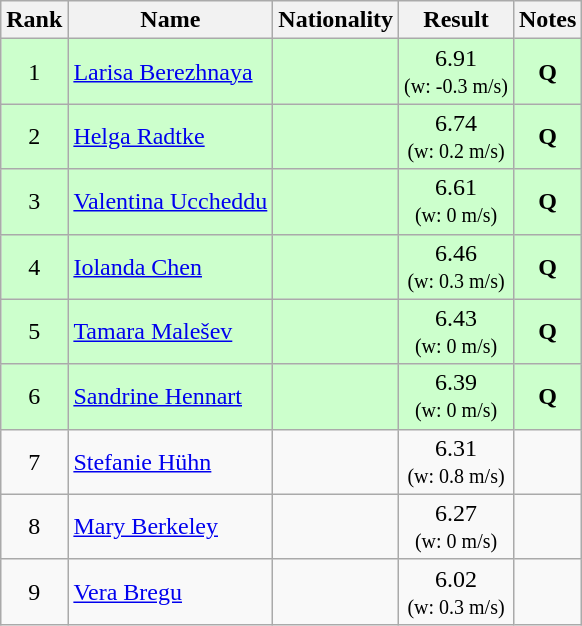<table class="wikitable sortable" style="text-align:center">
<tr>
<th>Rank</th>
<th>Name</th>
<th>Nationality</th>
<th>Result</th>
<th>Notes</th>
</tr>
<tr bgcolor=ccffcc>
<td>1</td>
<td align=left><a href='#'>Larisa Berezhnaya</a></td>
<td align=left></td>
<td>6.91<br><small>(w: -0.3 m/s)</small></td>
<td><strong>Q</strong></td>
</tr>
<tr bgcolor=ccffcc>
<td>2</td>
<td align=left><a href='#'>Helga Radtke</a></td>
<td align=left></td>
<td>6.74<br><small>(w: 0.2 m/s)</small></td>
<td><strong>Q</strong></td>
</tr>
<tr bgcolor=ccffcc>
<td>3</td>
<td align=left><a href='#'>Valentina Uccheddu</a></td>
<td align=left></td>
<td>6.61<br><small>(w: 0 m/s)</small></td>
<td><strong>Q</strong></td>
</tr>
<tr bgcolor=ccffcc>
<td>4</td>
<td align=left><a href='#'>Iolanda Chen</a></td>
<td align=left></td>
<td>6.46<br><small>(w: 0.3 m/s)</small></td>
<td><strong>Q</strong></td>
</tr>
<tr bgcolor=ccffcc>
<td>5</td>
<td align=left><a href='#'>Tamara Malešev</a></td>
<td align=left></td>
<td>6.43<br><small>(w: 0 m/s)</small></td>
<td><strong>Q</strong></td>
</tr>
<tr bgcolor=ccffcc>
<td>6</td>
<td align=left><a href='#'>Sandrine Hennart</a></td>
<td align=left></td>
<td>6.39<br><small>(w: 0 m/s)</small></td>
<td><strong>Q</strong></td>
</tr>
<tr>
<td>7</td>
<td align=left><a href='#'>Stefanie Hühn</a></td>
<td align=left></td>
<td>6.31<br><small>(w: 0.8 m/s)</small></td>
<td></td>
</tr>
<tr>
<td>8</td>
<td align=left><a href='#'>Mary Berkeley</a></td>
<td align=left></td>
<td>6.27<br><small>(w: 0 m/s)</small></td>
<td></td>
</tr>
<tr>
<td>9</td>
<td align=left><a href='#'>Vera Bregu</a></td>
<td align=left></td>
<td>6.02<br><small>(w: 0.3 m/s)</small></td>
<td></td>
</tr>
</table>
